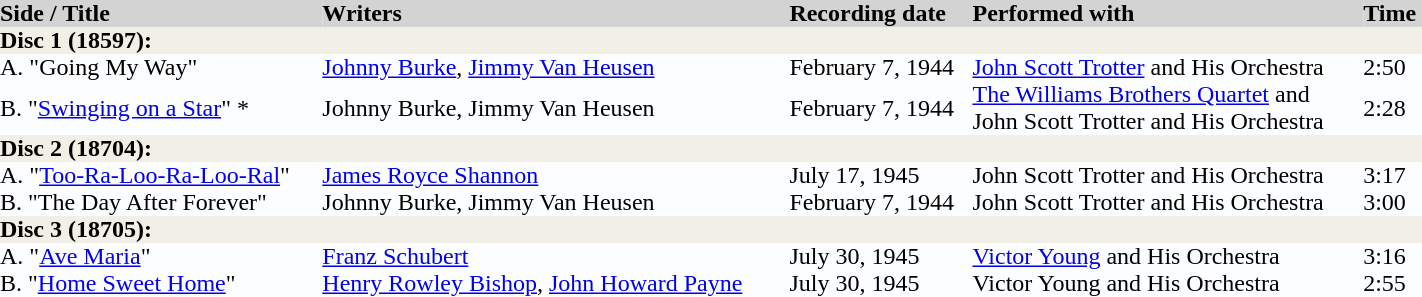<table border="0" cellpadding="0" cellspacing="0" style="width: 75%; margin: 1em 1em 1em 0; background: #FCFDFF; border-collapse: collapse;">
<tr bgcolor=#D3D3D4>
<td><strong>Side / Title</strong></td>
<td><strong>Writers</strong></td>
<td><strong>Recording date</strong></td>
<td><strong>Performed with</strong></td>
<td><strong>Time</strong></td>
</tr>
<tr bgcolor=#F2F0E6>
<td colspan=5><strong>Disc 1 (18597):</strong></td>
</tr>
<tr>
<td>A. "Going My Way"</td>
<td><a href='#'>Johnny Burke</a>, <a href='#'>Jimmy Van Heusen</a></td>
<td>February 7, 1944</td>
<td><a href='#'>John Scott Trotter</a> and His Orchestra</td>
<td>2:50</td>
</tr>
<tr>
<td>B. "<a href='#'>Swinging on a Star</a>" *</td>
<td>Johnny Burke, Jimmy Van Heusen</td>
<td>February 7, 1944</td>
<td><a href='#'>The Williams Brothers Quartet</a> and<br>John Scott Trotter and His Orchestra</td>
<td>2:28</td>
</tr>
<tr bgcolor=#F2F0E6>
<td colspan=5><strong>Disc 2 (18704):</strong></td>
</tr>
<tr>
<td>A. "<a href='#'>Too-Ra-Loo-Ra-Loo-Ral</a>"</td>
<td><a href='#'>James Royce Shannon</a></td>
<td>July 17, 1945</td>
<td>John Scott Trotter and His Orchestra</td>
<td>3:17</td>
</tr>
<tr>
<td>B. "The Day After Forever"</td>
<td>Johnny Burke, Jimmy Van Heusen</td>
<td>February 7, 1944</td>
<td>John Scott Trotter and His Orchestra</td>
<td>3:00</td>
</tr>
<tr bgcolor=#F2F0E6>
<td colspan=5><strong>Disc 3 (18705):</strong></td>
</tr>
<tr>
<td>A. "<a href='#'>Ave Maria</a>"</td>
<td><a href='#'>Franz Schubert</a></td>
<td>July 30, 1945</td>
<td><a href='#'>Victor Young</a> and His Orchestra</td>
<td>3:16</td>
</tr>
<tr>
<td>B. "<a href='#'>Home Sweet Home</a>"</td>
<td><a href='#'>Henry Rowley Bishop</a>, <a href='#'>John Howard Payne</a></td>
<td>July 30, 1945</td>
<td>Victor Young and His Orchestra</td>
<td>2:55</td>
</tr>
</table>
